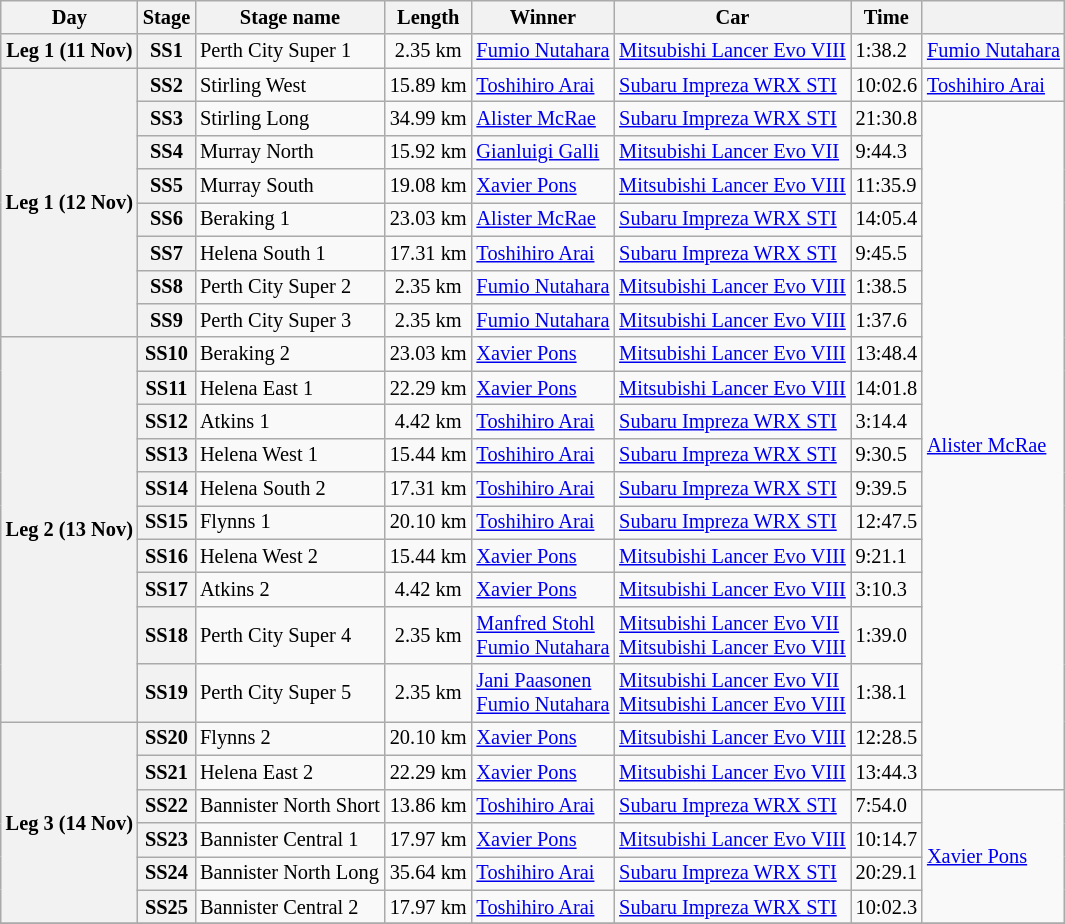<table class="wikitable" style="font-size: 85%;">
<tr>
<th>Day</th>
<th>Stage</th>
<th>Stage name</th>
<th>Length</th>
<th>Winner</th>
<th>Car</th>
<th>Time</th>
<th></th>
</tr>
<tr>
<th rowspan="1">Leg 1 (11 Nov)</th>
<th>SS1</th>
<td>Perth City Super 1</td>
<td align="center">2.35 km</td>
<td> <a href='#'>Fumio Nutahara</a></td>
<td><a href='#'>Mitsubishi Lancer Evo VIII</a></td>
<td>1:38.2</td>
<td rowspan="1"> <a href='#'>Fumio Nutahara</a></td>
</tr>
<tr>
<th rowspan="8">Leg 1 (12 Nov)</th>
<th>SS2</th>
<td>Stirling West</td>
<td align="center">15.89 km</td>
<td> <a href='#'>Toshihiro Arai</a></td>
<td><a href='#'>Subaru Impreza WRX STI</a></td>
<td>10:02.6</td>
<td rowspan="1"> <a href='#'>Toshihiro Arai</a></td>
</tr>
<tr>
<th>SS3</th>
<td>Stirling Long</td>
<td align="center">34.99 km</td>
<td> <a href='#'>Alister McRae</a></td>
<td><a href='#'>Subaru Impreza WRX STI</a></td>
<td>21:30.8</td>
<td rowspan="19"> <a href='#'>Alister McRae</a></td>
</tr>
<tr>
<th>SS4</th>
<td>Murray North</td>
<td align="center">15.92 km</td>
<td> <a href='#'>Gianluigi Galli</a></td>
<td><a href='#'>Mitsubishi Lancer Evo VII</a></td>
<td>9:44.3</td>
</tr>
<tr>
<th>SS5</th>
<td>Murray South</td>
<td align="center">19.08 km</td>
<td> <a href='#'>Xavier Pons</a></td>
<td><a href='#'>Mitsubishi Lancer Evo VIII</a></td>
<td>11:35.9</td>
</tr>
<tr>
<th>SS6</th>
<td>Beraking 1</td>
<td align="center">23.03 km</td>
<td> <a href='#'>Alister McRae</a></td>
<td><a href='#'>Subaru Impreza WRX STI</a></td>
<td>14:05.4</td>
</tr>
<tr>
<th>SS7</th>
<td>Helena South 1</td>
<td align="center">17.31 km</td>
<td> <a href='#'>Toshihiro Arai</a></td>
<td><a href='#'>Subaru Impreza WRX STI</a></td>
<td>9:45.5</td>
</tr>
<tr>
<th>SS8</th>
<td>Perth City Super 2</td>
<td align="center">2.35 km</td>
<td> <a href='#'>Fumio Nutahara</a></td>
<td><a href='#'>Mitsubishi Lancer Evo VIII</a></td>
<td>1:38.5</td>
</tr>
<tr>
<th>SS9</th>
<td>Perth City Super 3</td>
<td align="center">2.35 km</td>
<td> <a href='#'>Fumio Nutahara</a></td>
<td><a href='#'>Mitsubishi Lancer Evo VIII</a></td>
<td>1:37.6</td>
</tr>
<tr>
<th rowspan="10">Leg 2 (13 Nov)</th>
<th>SS10</th>
<td>Beraking 2</td>
<td align="center">23.03 km</td>
<td> <a href='#'>Xavier Pons</a></td>
<td><a href='#'>Mitsubishi Lancer Evo VIII</a></td>
<td>13:48.4</td>
</tr>
<tr>
<th>SS11</th>
<td>Helena East 1</td>
<td align="center">22.29 km</td>
<td> <a href='#'>Xavier Pons</a></td>
<td><a href='#'>Mitsubishi Lancer Evo VIII</a></td>
<td>14:01.8</td>
</tr>
<tr>
<th>SS12</th>
<td>Atkins 1</td>
<td align="center">4.42 km</td>
<td> <a href='#'>Toshihiro Arai</a></td>
<td><a href='#'>Subaru Impreza WRX STI</a></td>
<td>3:14.4</td>
</tr>
<tr>
<th>SS13</th>
<td>Helena West 1</td>
<td align="center">15.44 km</td>
<td> <a href='#'>Toshihiro Arai</a></td>
<td><a href='#'>Subaru Impreza WRX STI</a></td>
<td>9:30.5</td>
</tr>
<tr>
<th>SS14</th>
<td>Helena South 2</td>
<td align="center">17.31 km</td>
<td> <a href='#'>Toshihiro Arai</a></td>
<td><a href='#'>Subaru Impreza WRX STI</a></td>
<td>9:39.5</td>
</tr>
<tr>
<th>SS15</th>
<td>Flynns 1</td>
<td align="center">20.10 km</td>
<td> <a href='#'>Toshihiro Arai</a></td>
<td><a href='#'>Subaru Impreza WRX STI</a></td>
<td>12:47.5</td>
</tr>
<tr>
<th>SS16</th>
<td>Helena West 2</td>
<td align="center">15.44 km</td>
<td> <a href='#'>Xavier Pons</a></td>
<td><a href='#'>Mitsubishi Lancer Evo VIII</a></td>
<td>9:21.1</td>
</tr>
<tr>
<th>SS17</th>
<td>Atkins 2</td>
<td align="center">4.42 km</td>
<td> <a href='#'>Xavier Pons</a></td>
<td><a href='#'>Mitsubishi Lancer Evo VIII</a></td>
<td>3:10.3</td>
</tr>
<tr>
<th>SS18</th>
<td>Perth City Super 4</td>
<td align="center">2.35 km</td>
<td> <a href='#'>Manfred Stohl</a><br> <a href='#'>Fumio Nutahara</a></td>
<td><a href='#'>Mitsubishi Lancer Evo VII</a><br><a href='#'>Mitsubishi Lancer Evo VIII</a></td>
<td>1:39.0</td>
</tr>
<tr>
<th>SS19</th>
<td>Perth City Super 5</td>
<td align="center">2.35 km</td>
<td> <a href='#'>Jani Paasonen</a><br> <a href='#'>Fumio Nutahara</a></td>
<td><a href='#'>Mitsubishi Lancer Evo VII</a><br><a href='#'>Mitsubishi Lancer Evo VIII</a></td>
<td>1:38.1</td>
</tr>
<tr>
<th rowspan="6">Leg 3 (14 Nov)</th>
<th>SS20</th>
<td>Flynns 2</td>
<td align="center">20.10 km</td>
<td> <a href='#'>Xavier Pons</a></td>
<td><a href='#'>Mitsubishi Lancer Evo VIII</a></td>
<td>12:28.5</td>
</tr>
<tr>
<th>SS21</th>
<td>Helena East 2</td>
<td align="center">22.29 km</td>
<td> <a href='#'>Xavier Pons</a></td>
<td><a href='#'>Mitsubishi Lancer Evo VIII</a></td>
<td>13:44.3</td>
</tr>
<tr>
<th>SS22</th>
<td>Bannister North Short</td>
<td align="center">13.86 km</td>
<td> <a href='#'>Toshihiro Arai</a></td>
<td><a href='#'>Subaru Impreza WRX STI</a></td>
<td>7:54.0</td>
<td rowspan="4"> <a href='#'>Xavier Pons</a></td>
</tr>
<tr>
<th>SS23</th>
<td>Bannister Central 1</td>
<td align="center">17.97 km</td>
<td> <a href='#'>Xavier Pons</a></td>
<td><a href='#'>Mitsubishi Lancer Evo VIII</a></td>
<td>10:14.7</td>
</tr>
<tr>
<th>SS24</th>
<td>Bannister North Long</td>
<td align="center">35.64 km</td>
<td> <a href='#'>Toshihiro Arai</a></td>
<td><a href='#'>Subaru Impreza WRX STI</a></td>
<td>20:29.1</td>
</tr>
<tr>
<th>SS25</th>
<td>Bannister Central 2</td>
<td align="center">17.97 km</td>
<td> <a href='#'>Toshihiro Arai</a></td>
<td><a href='#'>Subaru Impreza WRX STI</a></td>
<td>10:02.3</td>
</tr>
<tr>
</tr>
</table>
